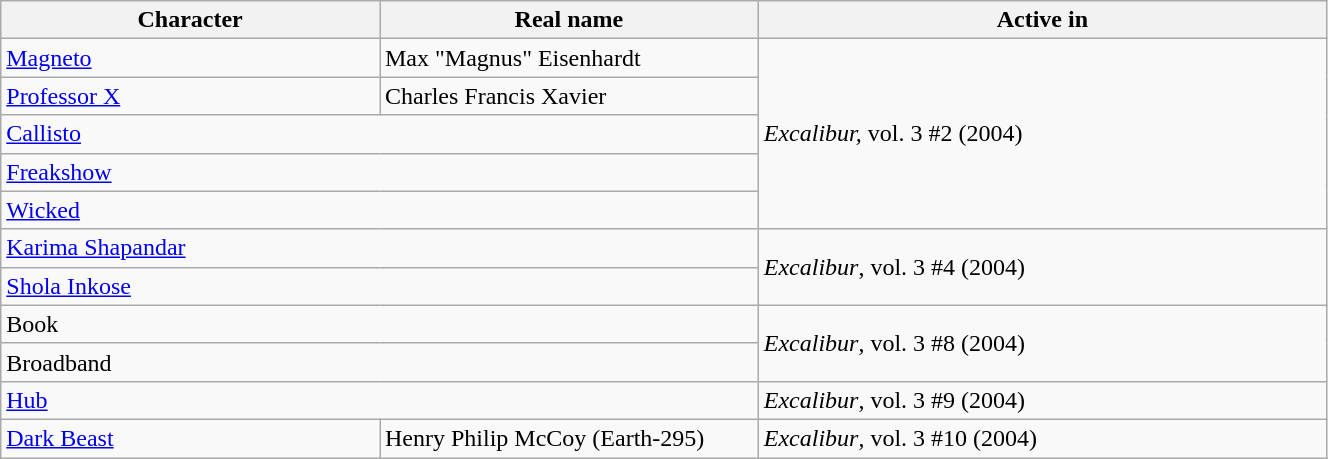<table class="wikitable" style="width:70%;">
<tr>
<th style="width:20%;">Character</th>
<th style="width:20%;">Real name</th>
<th style="width:30%;">Active in</th>
</tr>
<tr>
<td><a href='#'>Magneto</a></td>
<td>Max "Magnus" Eisenhardt</td>
<td rowspan="5"><em>Excalibur,</em> vol. 3 #2 (2004)</td>
</tr>
<tr>
<td><a href='#'>Professor X</a></td>
<td>Charles Francis Xavier</td>
</tr>
<tr>
<td colspan="2"><a href='#'>Callisto</a></td>
</tr>
<tr>
<td colspan="2"><a href='#'>Freakshow</a></td>
</tr>
<tr>
<td colspan="2"><a href='#'>Wicked</a></td>
</tr>
<tr>
<td colspan="2"><a href='#'>Karima Shapandar</a></td>
<td rowspan ="2"><em>Excalibur</em>, vol. 3 #4 (2004)</td>
</tr>
<tr>
<td colspan="2"><a href='#'>Shola Inkose</a></td>
</tr>
<tr>
<td colspan="2">Book</td>
<td rowspan="2"><em>Excalibur</em>, vol. 3 #8 (2004)</td>
</tr>
<tr>
<td colspan="2">Broadband</td>
</tr>
<tr>
<td colspan="2"><a href='#'>Hub</a></td>
<td rowspan="1"><em>Excalibur</em>, vol. 3 #9 (2004)</td>
</tr>
<tr>
<td><a href='#'>Dark Beast</a></td>
<td>Henry Philip McCoy (Earth-295)</td>
<td rowspan ="1"><em>Excalibur</em>, vol. 3 #10 (2004)</td>
</tr>
</table>
